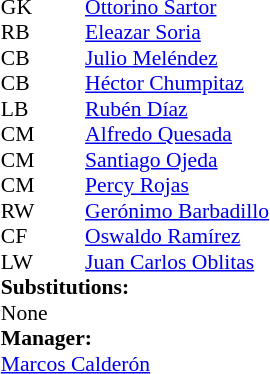<table cellspacing="0" cellpadding="0" style="font-size:90%; margin:0.2em auto;">
<tr>
<th width="25"></th>
<th width="25"></th>
</tr>
<tr>
<td>GK</td>
<td></td>
<td><a href='#'>Ottorino Sartor</a></td>
</tr>
<tr>
<td>RB</td>
<td></td>
<td><a href='#'>Eleazar Soria</a></td>
</tr>
<tr>
<td>CB</td>
<td></td>
<td><a href='#'>Julio Meléndez</a></td>
</tr>
<tr>
<td>CB</td>
<td></td>
<td><a href='#'>Héctor Chumpitaz</a></td>
</tr>
<tr>
<td>LB</td>
<td></td>
<td><a href='#'>Rubén Díaz</a></td>
</tr>
<tr>
<td>CM</td>
<td></td>
<td><a href='#'>Alfredo Quesada</a></td>
</tr>
<tr>
<td>CM</td>
<td></td>
<td><a href='#'>Santiago Ojeda</a></td>
</tr>
<tr>
<td>CM</td>
<td></td>
<td><a href='#'>Percy Rojas</a></td>
</tr>
<tr>
<td>RW</td>
<td></td>
<td><a href='#'>Gerónimo Barbadillo</a></td>
</tr>
<tr>
<td>CF</td>
<td></td>
<td><a href='#'>Oswaldo Ramírez</a></td>
</tr>
<tr>
<td>LW</td>
<td></td>
<td><a href='#'>Juan Carlos Oblitas</a></td>
</tr>
<tr>
<td colspan=4><strong>Substitutions:</strong></td>
</tr>
<tr>
<td>None</td>
</tr>
<tr>
<td colspan=5><strong>Manager:</strong></td>
</tr>
<tr>
<td colspan=5><a href='#'>Marcos Calderón</a></td>
</tr>
</table>
